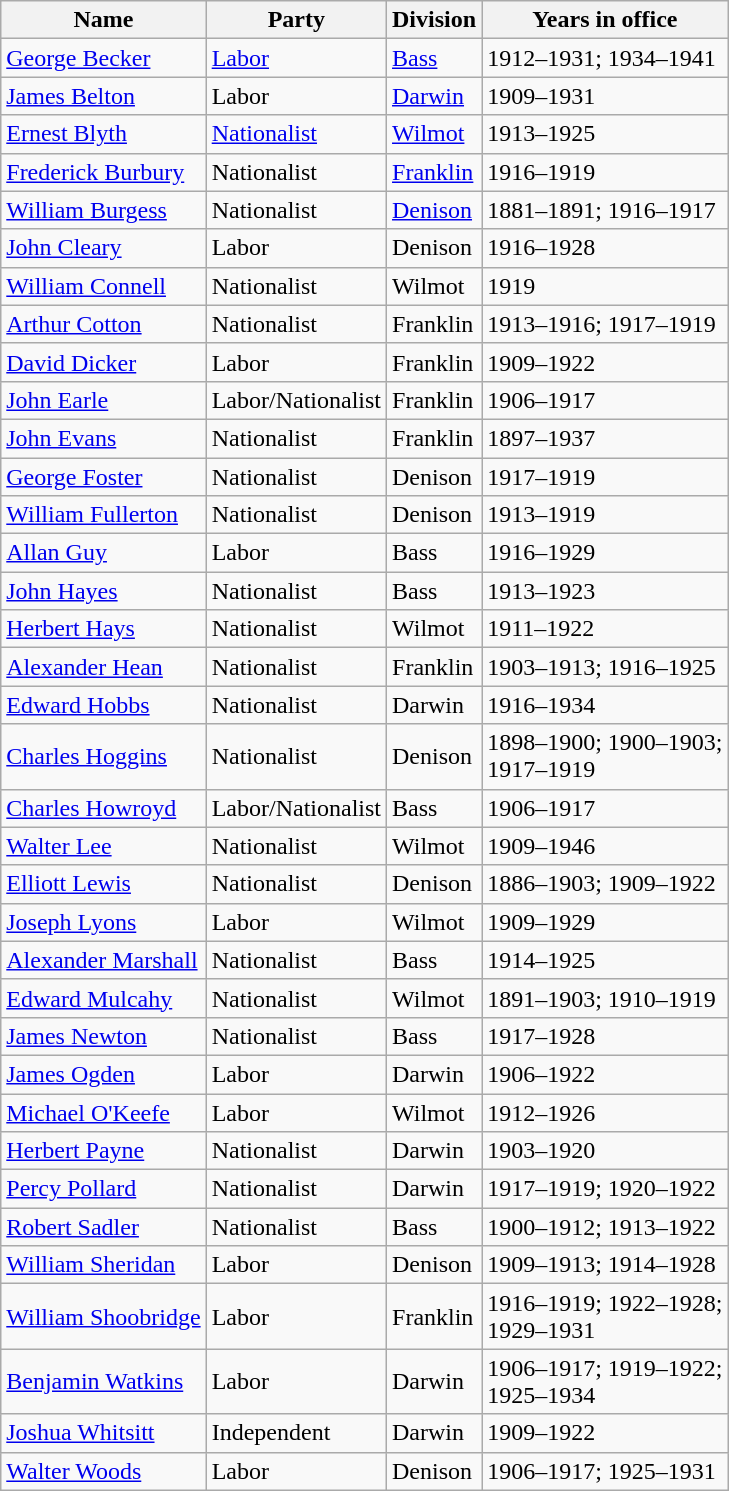<table class="wikitable sortable">
<tr>
<th><strong>Name</strong></th>
<th><strong>Party</strong></th>
<th><strong>Division</strong></th>
<th><strong>Years in office</strong></th>
</tr>
<tr>
<td><a href='#'>George Becker</a></td>
<td><a href='#'>Labor</a></td>
<td><a href='#'>Bass</a></td>
<td>1912–1931; 1934–1941</td>
</tr>
<tr>
<td><a href='#'>James Belton</a></td>
<td>Labor</td>
<td><a href='#'>Darwin</a></td>
<td>1909–1931</td>
</tr>
<tr>
<td><a href='#'>Ernest Blyth</a></td>
<td><a href='#'>Nationalist</a></td>
<td><a href='#'>Wilmot</a></td>
<td>1913–1925</td>
</tr>
<tr>
<td><a href='#'>Frederick Burbury</a></td>
<td>Nationalist</td>
<td><a href='#'>Franklin</a></td>
<td>1916–1919</td>
</tr>
<tr>
<td><a href='#'>William Burgess</a></td>
<td>Nationalist</td>
<td><a href='#'>Denison</a></td>
<td>1881–1891; 1916–1917</td>
</tr>
<tr>
<td><a href='#'>John Cleary</a></td>
<td>Labor</td>
<td>Denison</td>
<td>1916–1928</td>
</tr>
<tr>
<td><a href='#'>William Connell</a></td>
<td>Nationalist</td>
<td>Wilmot</td>
<td>1919</td>
</tr>
<tr>
<td><a href='#'>Arthur Cotton</a></td>
<td>Nationalist</td>
<td>Franklin</td>
<td>1913–1916; 1917–1919</td>
</tr>
<tr>
<td><a href='#'>David Dicker</a></td>
<td>Labor</td>
<td>Franklin</td>
<td>1909–1922</td>
</tr>
<tr>
<td><a href='#'>John Earle</a></td>
<td>Labor/Nationalist</td>
<td>Franklin</td>
<td>1906–1917</td>
</tr>
<tr>
<td><a href='#'>John Evans</a></td>
<td>Nationalist</td>
<td>Franklin</td>
<td>1897–1937</td>
</tr>
<tr>
<td><a href='#'>George Foster</a></td>
<td>Nationalist</td>
<td>Denison</td>
<td>1917–1919</td>
</tr>
<tr>
<td><a href='#'>William Fullerton</a></td>
<td>Nationalist</td>
<td>Denison</td>
<td>1913–1919</td>
</tr>
<tr>
<td><a href='#'>Allan Guy</a></td>
<td>Labor</td>
<td>Bass</td>
<td>1916–1929</td>
</tr>
<tr>
<td><a href='#'>John Hayes</a></td>
<td>Nationalist</td>
<td>Bass</td>
<td>1913–1923</td>
</tr>
<tr>
<td><a href='#'>Herbert Hays</a></td>
<td>Nationalist</td>
<td>Wilmot</td>
<td>1911–1922</td>
</tr>
<tr>
<td><a href='#'>Alexander Hean</a></td>
<td>Nationalist</td>
<td>Franklin</td>
<td>1903–1913; 1916–1925</td>
</tr>
<tr>
<td><a href='#'>Edward Hobbs</a></td>
<td>Nationalist</td>
<td>Darwin</td>
<td>1916–1934</td>
</tr>
<tr>
<td><a href='#'>Charles Hoggins</a></td>
<td>Nationalist</td>
<td>Denison</td>
<td>1898–1900; 1900–1903;<br>1917–1919</td>
</tr>
<tr>
<td><a href='#'>Charles Howroyd</a></td>
<td>Labor/Nationalist</td>
<td>Bass</td>
<td>1906–1917</td>
</tr>
<tr>
<td><a href='#'>Walter Lee</a></td>
<td>Nationalist</td>
<td>Wilmot</td>
<td>1909–1946</td>
</tr>
<tr>
<td><a href='#'>Elliott Lewis</a></td>
<td>Nationalist</td>
<td>Denison</td>
<td>1886–1903; 1909–1922</td>
</tr>
<tr>
<td><a href='#'>Joseph Lyons</a></td>
<td>Labor</td>
<td>Wilmot</td>
<td>1909–1929</td>
</tr>
<tr>
<td><a href='#'>Alexander Marshall</a></td>
<td>Nationalist</td>
<td>Bass</td>
<td>1914–1925</td>
</tr>
<tr>
<td><a href='#'>Edward Mulcahy</a></td>
<td>Nationalist</td>
<td>Wilmot</td>
<td>1891–1903; 1910–1919</td>
</tr>
<tr>
<td><a href='#'>James Newton</a></td>
<td>Nationalist</td>
<td>Bass</td>
<td>1917–1928</td>
</tr>
<tr>
<td><a href='#'>James Ogden</a></td>
<td>Labor</td>
<td>Darwin</td>
<td>1906–1922</td>
</tr>
<tr>
<td><a href='#'>Michael O'Keefe</a></td>
<td>Labor</td>
<td>Wilmot</td>
<td>1912–1926</td>
</tr>
<tr>
<td><a href='#'>Herbert Payne</a></td>
<td>Nationalist</td>
<td>Darwin</td>
<td>1903–1920</td>
</tr>
<tr>
<td><a href='#'>Percy Pollard</a></td>
<td>Nationalist</td>
<td>Darwin</td>
<td>1917–1919; 1920–1922</td>
</tr>
<tr>
<td><a href='#'>Robert Sadler</a></td>
<td>Nationalist</td>
<td>Bass</td>
<td>1900–1912; 1913–1922</td>
</tr>
<tr>
<td><a href='#'>William Sheridan</a></td>
<td>Labor</td>
<td>Denison</td>
<td>1909–1913; 1914–1928</td>
</tr>
<tr>
<td><a href='#'>William Shoobridge</a></td>
<td>Labor</td>
<td>Franklin</td>
<td>1916–1919; 1922–1928;<br>1929–1931</td>
</tr>
<tr>
<td><a href='#'>Benjamin Watkins</a></td>
<td>Labor</td>
<td>Darwin</td>
<td>1906–1917; 1919–1922;<br>1925–1934</td>
</tr>
<tr>
<td><a href='#'>Joshua Whitsitt</a></td>
<td>Independent</td>
<td>Darwin</td>
<td>1909–1922</td>
</tr>
<tr>
<td><a href='#'>Walter Woods</a></td>
<td>Labor</td>
<td>Denison</td>
<td>1906–1917; 1925–1931</td>
</tr>
</table>
